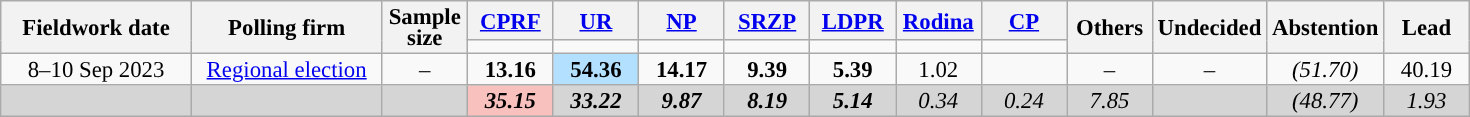<table class=wikitable style="font-size:95%; line-height:14px; text-align:center">
<tr>
<th style=width:120px; rowspan=2>Fieldwork date</th>
<th style=width:120px; rowspan=2>Polling firm</th>
<th style=width:50px; rowspan=2>Sample<br>size</th>
<th style="width:50px;"><a href='#'>CPRF</a></th>
<th style="width:50px;"><a href='#'>UR</a></th>
<th style="width:50px;"><a href='#'>NP</a></th>
<th style="width:50px;"><a href='#'>SRZP</a></th>
<th style="width:50px;"><a href='#'>LDPR</a></th>
<th style="width:50px;"><a href='#'>Rodina</a></th>
<th style="width:50px;"><a href='#'>CP</a></th>
<th style="width:50px;" rowspan=2>Others</th>
<th style="width:50px;" rowspan=2>Undecided</th>
<th style="width:50px;" rowspan=2>Abstention</th>
<th style="width:50px;" rowspan="2">Lead</th>
</tr>
<tr>
<td bgcolor=></td>
<td bgcolor=></td>
<td bgcolor=></td>
<td bgcolor=></td>
<td bgcolor=></td>
<td bgcolor=></td>
<td bgcolor=></td>
</tr>
<tr>
<td>8–10 Sep 2023</td>
<td><a href='#'>Regional election</a></td>
<td>–</td>
<td><strong>13.16</strong></td>
<td style="background:#B3E0FF"><strong>54.36</strong></td>
<td><strong>14.17</strong></td>
<td><strong>9.39</strong></td>
<td><strong>5.39</strong></td>
<td>1.02</td>
<td></td>
<td>–</td>
<td>–</td>
<td><em>(51.70)</em></td>
<td style="background:">40.19</td>
</tr>
<tr style="background:#D5D5D5">
<td></td>
<td></td>
<td></td>
<td style="background:#F8C1BE"><strong><em>35.15</em></strong></td>
<td><strong><em>33.22</em></strong></td>
<td><strong><em>9.87</em></strong></td>
<td><strong><em>8.19</em></strong></td>
<td><strong><em>5.14</em></strong></td>
<td><em>0.34</em></td>
<td><em>0.24</em></td>
<td><em>7.85</em></td>
<td></td>
<td><em>(48.77)</em></td>
<td style="background:"><em>1.93</em></td>
</tr>
</table>
